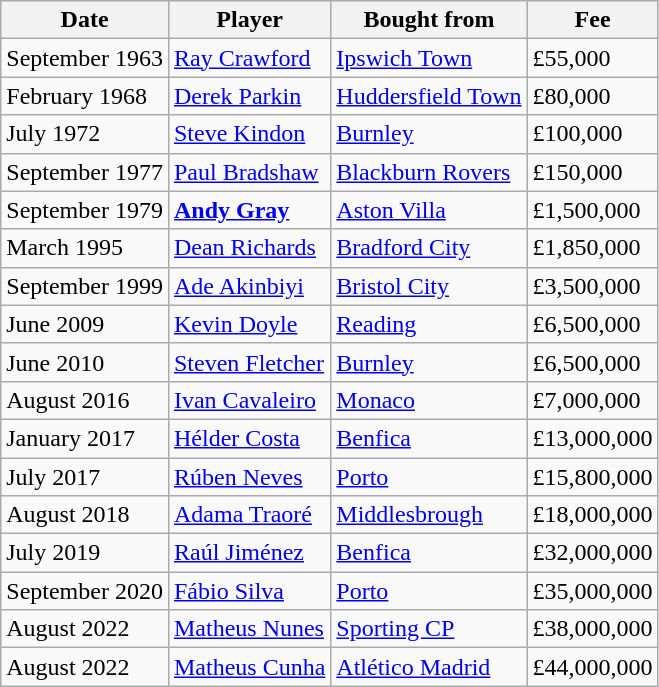<table border="0" class="wikitable">
<tr>
<th>Date</th>
<th>Player</th>
<th>Bought from</th>
<th>Fee</th>
</tr>
<tr>
<td>September 1963</td>
<td> <a href='#'>Ray Crawford</a></td>
<td><a href='#'>Ipswich Town</a></td>
<td>£55,000</td>
</tr>
<tr>
<td>February 1968</td>
<td> <a href='#'>Derek Parkin</a></td>
<td><a href='#'>Huddersfield Town</a></td>
<td>£80,000</td>
</tr>
<tr>
<td>July 1972</td>
<td> <a href='#'>Steve Kindon</a></td>
<td><a href='#'>Burnley</a></td>
<td>£100,000</td>
</tr>
<tr>
<td>September 1977</td>
<td> <a href='#'>Paul Bradshaw</a></td>
<td><a href='#'>Blackburn Rovers</a></td>
<td>£150,000</td>
</tr>
<tr>
<td>September 1979</td>
<td> <strong><a href='#'>Andy Gray</a></strong></td>
<td><a href='#'>Aston Villa</a></td>
<td>£1,500,000</td>
</tr>
<tr>
<td>March 1995</td>
<td> <a href='#'>Dean Richards</a></td>
<td><a href='#'>Bradford City</a></td>
<td>£1,850,000</td>
</tr>
<tr>
<td>September 1999</td>
<td> <a href='#'>Ade Akinbiyi</a></td>
<td><a href='#'>Bristol City</a></td>
<td>£3,500,000</td>
</tr>
<tr>
<td>June 2009</td>
<td> <a href='#'>Kevin Doyle</a></td>
<td><a href='#'>Reading</a></td>
<td>£6,500,000</td>
</tr>
<tr>
<td>June 2010</td>
<td> <a href='#'>Steven Fletcher</a></td>
<td><a href='#'>Burnley</a></td>
<td>£6,500,000</td>
</tr>
<tr>
<td>August 2016</td>
<td> <a href='#'>Ivan Cavaleiro</a></td>
<td> <a href='#'>Monaco</a></td>
<td>£7,000,000</td>
</tr>
<tr>
<td>January 2017</td>
<td> <a href='#'>Hélder Costa</a></td>
<td> <a href='#'>Benfica</a></td>
<td>£13,000,000</td>
</tr>
<tr>
<td>July 2017</td>
<td> <a href='#'>Rúben Neves</a></td>
<td> <a href='#'>Porto</a></td>
<td>£15,800,000</td>
</tr>
<tr>
<td>August 2018</td>
<td> <a href='#'>Adama Traoré</a></td>
<td><a href='#'>Middlesbrough</a></td>
<td>£18,000,000</td>
</tr>
<tr>
<td>July 2019</td>
<td> <a href='#'>Raúl Jiménez</a></td>
<td> <a href='#'>Benfica</a></td>
<td>£32,000,000</td>
</tr>
<tr>
<td>September 2020</td>
<td> <a href='#'>Fábio Silva</a></td>
<td> <a href='#'>Porto</a></td>
<td>£35,000,000</td>
</tr>
<tr>
<td>August 2022</td>
<td> <a href='#'>Matheus Nunes</a></td>
<td> <a href='#'>Sporting CP</a></td>
<td>£38,000,000</td>
</tr>
<tr>
<td>August 2022</td>
<td> <a href='#'>Matheus Cunha</a></td>
<td> <a href='#'>Atlético Madrid</a></td>
<td>£44,000,000</td>
</tr>
</table>
